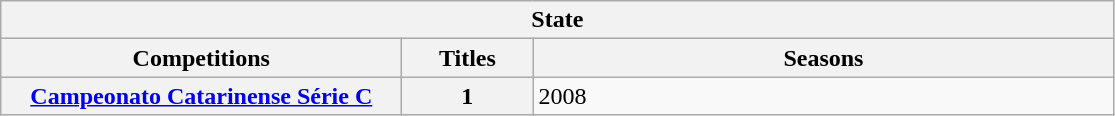<table class="wikitable">
<tr>
<th colspan="3">State</th>
</tr>
<tr>
<th style="width:260px">Competitions</th>
<th style="width:80px">Titles</th>
<th style="width:380px">Seasons</th>
</tr>
<tr>
<th><a href='#'>Campeonato Catarinense Série C</a></th>
<th>1</th>
<td>2008</td>
</tr>
</table>
